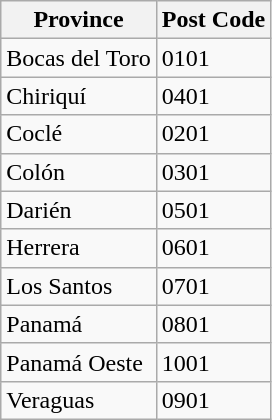<table class="wikitable sortable">
<tr>
<th>Province</th>
<th>Post Code</th>
</tr>
<tr>
<td>Bocas del Toro</td>
<td>0101</td>
</tr>
<tr>
<td>Chiriquí</td>
<td>0401</td>
</tr>
<tr>
<td>Coclé</td>
<td>0201</td>
</tr>
<tr>
<td>Colón</td>
<td>0301</td>
</tr>
<tr>
<td>Darién</td>
<td>0501</td>
</tr>
<tr>
<td>Herrera</td>
<td>0601</td>
</tr>
<tr>
<td>Los Santos</td>
<td>0701</td>
</tr>
<tr>
<td>Panamá</td>
<td>0801</td>
</tr>
<tr>
<td>Panamá Oeste</td>
<td>1001</td>
</tr>
<tr>
<td>Veraguas</td>
<td>0901</td>
</tr>
</table>
